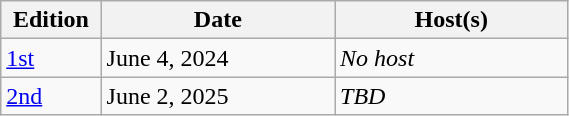<table class="sortable wikitable center" style="width:30%;">
<tr>
<th width=2%>Edition</th>
<th style="width:19%;">Date</th>
<th style="width:19%;">Host(s)</th>
</tr>
<tr>
<td><a href='#'>1st</a></td>
<td>June 4, 2024</td>
<td><em>No host</em></td>
</tr>
<tr>
<td><a href='#'>2nd</a></td>
<td>June 2, 2025</td>
<td><em>TBD</em></td>
</tr>
</table>
